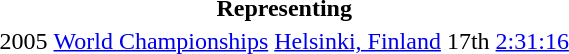<table>
<tr>
<th colspan="5">Representing </th>
</tr>
<tr>
<td>2005</td>
<td><a href='#'>World Championships</a></td>
<td><a href='#'>Helsinki, Finland</a></td>
<td>17th</td>
<td><a href='#'>2:31:16</a></td>
</tr>
</table>
